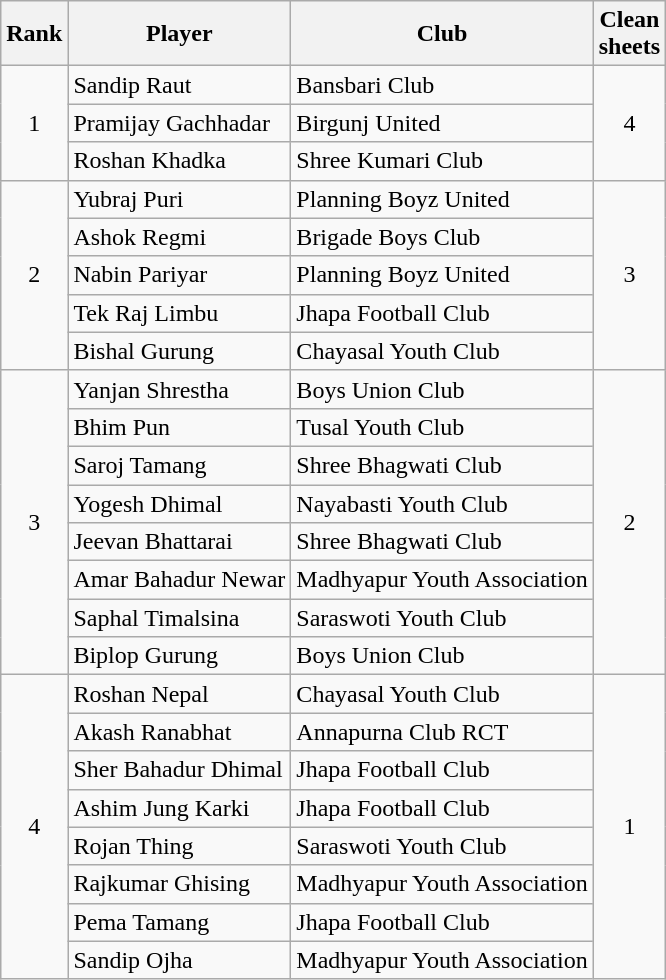<table class="wikitable sortable" style="text-align:center">
<tr>
<th>Rank</th>
<th>Player</th>
<th>Club</th>
<th>Clean<br>sheets</th>
</tr>
<tr>
<td rowspan=3>1</td>
<td align="left"> Sandip Raut</td>
<td align="left">Bansbari Club</td>
<td rowspan=3>4</td>
</tr>
<tr>
<td align="left"> Pramijay Gachhadar</td>
<td align="left">Birgunj United</td>
</tr>
<tr>
<td align="left"> Roshan Khadka</td>
<td align="left">Shree Kumari Club</td>
</tr>
<tr>
<td rowspan=5>2</td>
<td align="left"> Yubraj Puri</td>
<td align="left">Planning Boyz United</td>
<td rowspan=5>3</td>
</tr>
<tr>
<td align="left"> Ashok Regmi</td>
<td align="left">Brigade Boys Club</td>
</tr>
<tr>
<td align="left"> Nabin Pariyar</td>
<td align="left">Planning Boyz United</td>
</tr>
<tr>
<td align="left"> Tek Raj Limbu</td>
<td align="left">Jhapa Football Club</td>
</tr>
<tr>
<td align="left"> Bishal Gurung</td>
<td align="left">Chayasal Youth Club</td>
</tr>
<tr>
<td rowspan=8>3</td>
<td align="left"> Yanjan Shrestha</td>
<td align="left">Boys Union Club</td>
<td rowspan=8>2</td>
</tr>
<tr>
<td align="left"> Bhim Pun</td>
<td align="left">Tusal Youth Club</td>
</tr>
<tr>
<td align="left"> Saroj Tamang</td>
<td align="left">Shree Bhagwati Club</td>
</tr>
<tr>
<td align="left"> Yogesh Dhimal</td>
<td align="left">Nayabasti Youth Club</td>
</tr>
<tr>
<td align="left"> Jeevan Bhattarai</td>
<td align="left">Shree Bhagwati Club</td>
</tr>
<tr>
<td align="left"> Amar Bahadur Newar</td>
<td align="left">Madhyapur Youth Association</td>
</tr>
<tr>
<td align="left"> Saphal Timalsina</td>
<td align="left">Saraswoti Youth Club</td>
</tr>
<tr>
<td align="left"> Biplop Gurung</td>
<td align="left">Boys Union Club</td>
</tr>
<tr>
<td rowspan=10>4</td>
<td align="left"> Roshan Nepal</td>
<td align="left">Chayasal Youth Club</td>
<td rowspan=10>1</td>
</tr>
<tr>
<td align="left"> Akash Ranabhat</td>
<td align="left">Annapurna Club RCT</td>
</tr>
<tr>
<td align="left"> Sher Bahadur Dhimal</td>
<td align="left">Jhapa Football Club</td>
</tr>
<tr>
<td align="left"> Ashim Jung Karki</td>
<td align="left">Jhapa Football Club</td>
</tr>
<tr>
<td align="left"> Rojan Thing</td>
<td align="left">Saraswoti Youth Club</td>
</tr>
<tr>
<td align="left"> Rajkumar Ghising</td>
<td align="left">Madhyapur Youth Association</td>
</tr>
<tr>
<td align="left"> Pema Tamang</td>
<td align="left">Jhapa Football Club</td>
</tr>
<tr>
<td align="left"> Sandip Ojha</td>
<td align="left">Madhyapur Youth Association</td>
</tr>
</table>
